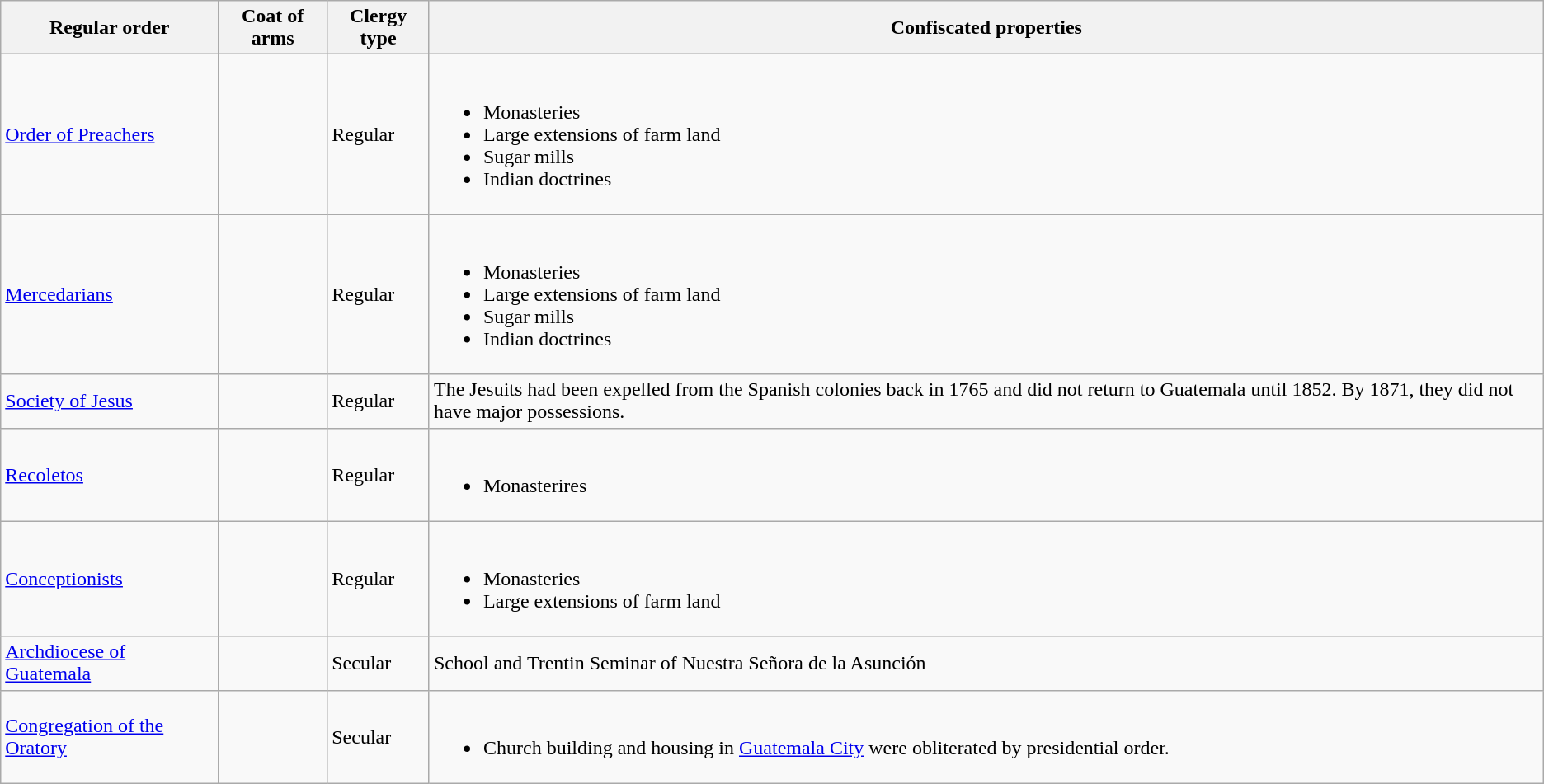<table class="wikitable sortable">
<tr>
<th>Regular order</th>
<th>Coat of arms</th>
<th>Clergy type</th>
<th>Confiscated properties</th>
</tr>
<tr>
<td><a href='#'>Order of Preachers</a></td>
<td></td>
<td>Regular</td>
<td><br><ul><li>Monasteries</li><li>Large extensions of farm land</li><li>Sugar mills</li><li>Indian doctrines</li></ul></td>
</tr>
<tr>
<td><a href='#'>Mercedarians</a></td>
<td></td>
<td>Regular</td>
<td><br><ul><li>Monasteries</li><li>Large extensions of farm land</li><li>Sugar mills</li><li>Indian doctrines</li></ul></td>
</tr>
<tr>
<td><a href='#'>Society of Jesus</a></td>
<td></td>
<td>Regular</td>
<td>The Jesuits had been expelled from the Spanish colonies back in 1765 and did not return to Guatemala until 1852.  By 1871, they did not have major possessions.</td>
</tr>
<tr>
<td><a href='#'>Recoletos</a></td>
<td></td>
<td>Regular</td>
<td><br><ul><li>Monasterires</li></ul></td>
</tr>
<tr>
<td><a href='#'>Conceptionists</a></td>
<td></td>
<td>Regular</td>
<td><br><ul><li>Monasteries</li><li>Large extensions of farm land</li></ul></td>
</tr>
<tr>
<td><a href='#'>Archdiocese of Guatemala</a></td>
<td></td>
<td>Secular</td>
<td>School and Trentin Seminar of Nuestra Señora de la Asunción</td>
</tr>
<tr>
<td><a href='#'>Congregation of the Oratory</a></td>
<td></td>
<td>Secular</td>
<td><br><ul><li>Church building and housing in <a href='#'>Guatemala City</a> were obliterated by presidential order.</li></ul></td>
</tr>
</table>
